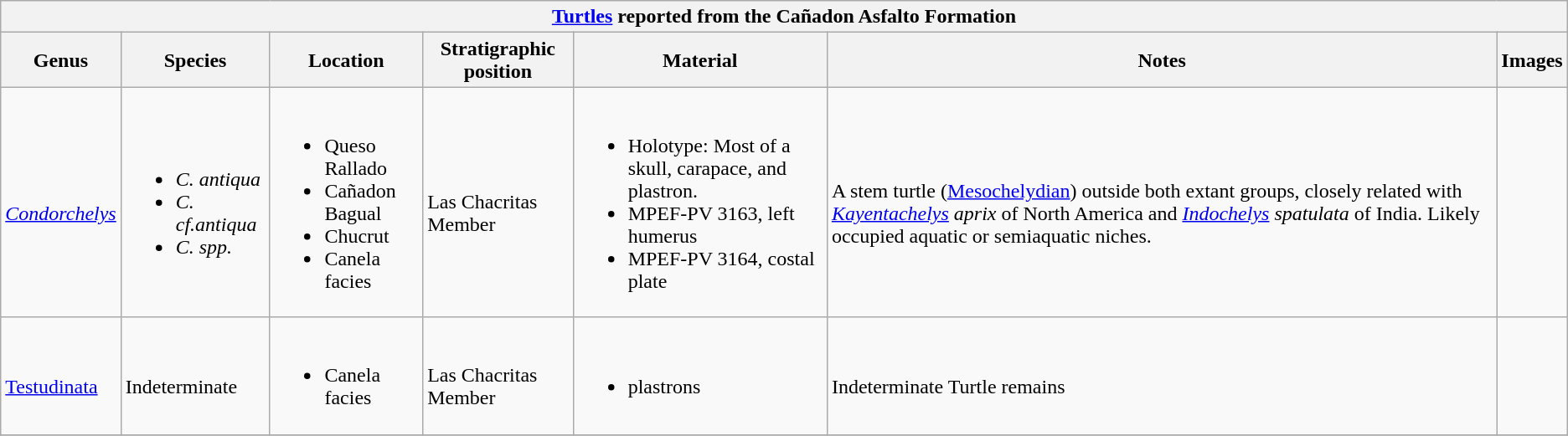<table class="wikitable sortable">
<tr>
<th colspan="7" align="center"><strong><a href='#'>Turtles</a> reported from the Cañadon Asfalto Formation</strong></th>
</tr>
<tr>
<th>Genus</th>
<th>Species</th>
<th>Location</th>
<th>Stratigraphic position</th>
<th>Material</th>
<th>Notes</th>
<th>Images</th>
</tr>
<tr>
<td><br><em><a href='#'>Condorchelys</a></em></td>
<td><br><ul><li><em>C. antiqua</em></li><li><em>C. cf.antiqua</em></li><li><em>C. spp.</em></li></ul></td>
<td><br><ul><li>Queso Rallado</li><li>Cañadon Bagual</li><li>Chucrut</li><li>Canela facies</li></ul></td>
<td><br>Las Chacritas Member</td>
<td><br><ul><li>Holotype: Most of a skull, carapace, and plastron.</li><li>MPEF-PV 3163, left humerus</li><li>MPEF-PV 3164, costal plate</li></ul></td>
<td><br>A stem turtle (<a href='#'>Mesochelydian</a>) outside both extant groups, closely related with <em><a href='#'>Kayentachelys</a> aprix</em> of North America and <em><a href='#'>Indochelys</a> spatulata</em> of India. Likely occupied aquatic or semiaquatic niches.</td>
<td></td>
</tr>
<tr>
<td><br><a href='#'>Testudinata</a></td>
<td><br>Indeterminate</td>
<td><br><ul><li>Canela facies</li></ul></td>
<td><br>Las Chacritas Member</td>
<td><br><ul><li>plastrons</li></ul></td>
<td><br>Indeterminate Turtle remains</td>
<td></td>
</tr>
<tr>
</tr>
</table>
